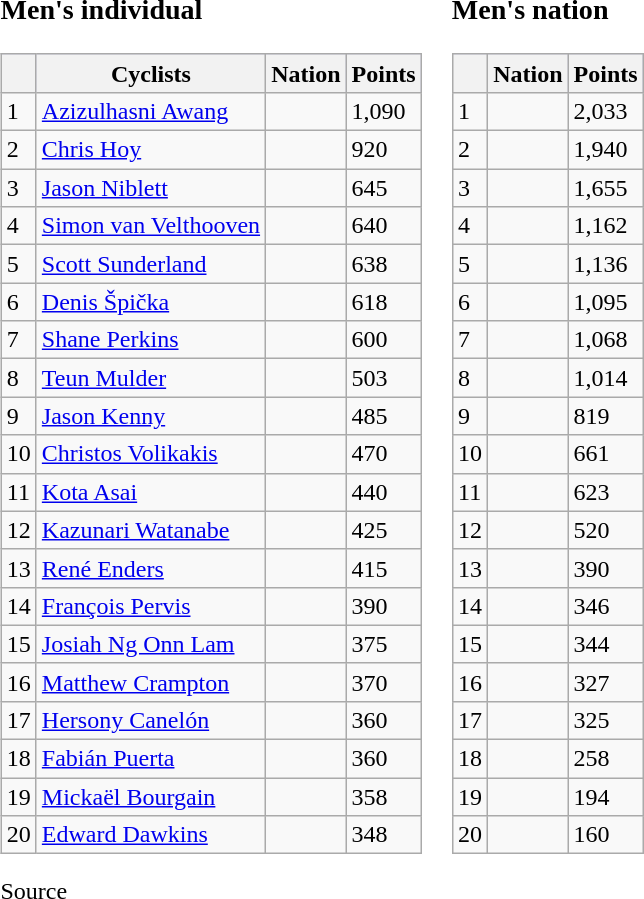<table class="vatop">
<tr valign="top">
<td><br><h3>Men's individual</h3><table class="wikitable sortable">
<tr style=background:#ccccff;>
<th></th>
<th>Cyclists</th>
<th>Nation</th>
<th>Points</th>
</tr>
<tr>
<td>1</td>
<td><a href='#'>Azizulhasni Awang</a></td>
<td></td>
<td>1,090</td>
</tr>
<tr>
<td>2</td>
<td><a href='#'>Chris Hoy</a></td>
<td></td>
<td>920</td>
</tr>
<tr>
<td>3</td>
<td><a href='#'>Jason Niblett</a></td>
<td></td>
<td>645</td>
</tr>
<tr>
<td>4</td>
<td><a href='#'>Simon van Velthooven</a></td>
<td></td>
<td>640</td>
</tr>
<tr>
<td>5</td>
<td><a href='#'>Scott Sunderland</a></td>
<td></td>
<td>638</td>
</tr>
<tr>
<td>6</td>
<td><a href='#'>Denis Špička</a></td>
<td></td>
<td>618</td>
</tr>
<tr>
<td>7</td>
<td><a href='#'>Shane Perkins</a></td>
<td></td>
<td>600</td>
</tr>
<tr>
<td>8</td>
<td><a href='#'>Teun Mulder</a></td>
<td></td>
<td>503</td>
</tr>
<tr>
<td>9</td>
<td><a href='#'>Jason Kenny</a></td>
<td></td>
<td>485</td>
</tr>
<tr>
<td>10</td>
<td><a href='#'>Christos Volikakis</a></td>
<td></td>
<td>470</td>
</tr>
<tr>
<td>11</td>
<td><a href='#'>Kota Asai</a></td>
<td></td>
<td>440</td>
</tr>
<tr>
<td>12</td>
<td><a href='#'>Kazunari Watanabe</a></td>
<td></td>
<td>425</td>
</tr>
<tr>
<td>13</td>
<td><a href='#'>René Enders</a></td>
<td></td>
<td>415</td>
</tr>
<tr>
<td>14</td>
<td><a href='#'>François Pervis</a></td>
<td></td>
<td>390</td>
</tr>
<tr>
<td>15</td>
<td><a href='#'>Josiah Ng Onn Lam</a></td>
<td></td>
<td>375</td>
</tr>
<tr>
<td>16</td>
<td><a href='#'>Matthew Crampton</a></td>
<td></td>
<td>370</td>
</tr>
<tr>
<td>17</td>
<td><a href='#'>Hersony Canelón</a></td>
<td></td>
<td>360</td>
</tr>
<tr>
<td>18</td>
<td><a href='#'>Fabián Puerta</a></td>
<td></td>
<td>360</td>
</tr>
<tr>
<td>19</td>
<td><a href='#'>Mickaël Bourgain</a></td>
<td></td>
<td>358</td>
</tr>
<tr>
<td>20</td>
<td><a href='#'>Edward Dawkins</a></td>
<td></td>
<td>348</td>
</tr>
</table>
Source</td>
<td><br><h3>Men's nation</h3><table class="wikitable sortable">
<tr style=background:#ccccff;>
<th></th>
<th>Nation</th>
<th>Points</th>
</tr>
<tr>
<td>1</td>
<td></td>
<td>2,033</td>
</tr>
<tr>
<td>2</td>
<td></td>
<td>1,940</td>
</tr>
<tr>
<td>3</td>
<td></td>
<td>1,655</td>
</tr>
<tr>
<td>4</td>
<td></td>
<td>1,162</td>
</tr>
<tr>
<td>5</td>
<td></td>
<td>1,136</td>
</tr>
<tr>
<td>6</td>
<td></td>
<td>1,095</td>
</tr>
<tr>
<td>7</td>
<td></td>
<td>1,068</td>
</tr>
<tr>
<td>8</td>
<td></td>
<td>1,014</td>
</tr>
<tr>
<td>9</td>
<td></td>
<td>819</td>
</tr>
<tr>
<td>10</td>
<td></td>
<td>661</td>
</tr>
<tr>
<td>11</td>
<td></td>
<td>623</td>
</tr>
<tr>
<td>12</td>
<td></td>
<td>520</td>
</tr>
<tr>
<td>13</td>
<td></td>
<td>390</td>
</tr>
<tr>
<td>14</td>
<td></td>
<td>346</td>
</tr>
<tr>
<td>15</td>
<td></td>
<td>344</td>
</tr>
<tr>
<td>16</td>
<td></td>
<td>327</td>
</tr>
<tr>
<td>17</td>
<td></td>
<td>325</td>
</tr>
<tr>
<td>18</td>
<td></td>
<td>258</td>
</tr>
<tr>
<td>19</td>
<td></td>
<td>194</td>
</tr>
<tr>
<td>20</td>
<td></td>
<td>160</td>
</tr>
</table>
</td>
</tr>
</table>
